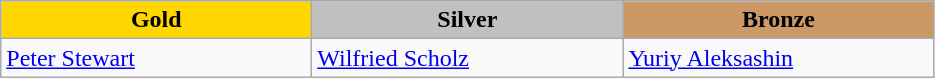<table class="wikitable" style="text-align:left">
<tr align="center">
<td width=200 bgcolor=gold><strong>Gold</strong></td>
<td width=200 bgcolor=silver><strong>Silver</strong></td>
<td width=200 bgcolor=CC9966><strong>Bronze</strong></td>
</tr>
<tr>
<td><a href='#'>Peter Stewart</a><br><em></em></td>
<td><a href='#'>Wilfried Scholz</a><br><em></em></td>
<td><a href='#'>Yuriy Aleksashin</a><br><em></em></td>
</tr>
</table>
